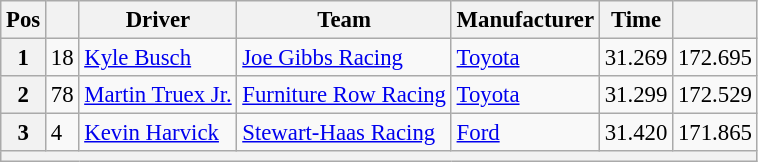<table class="wikitable" style="font-size:95%">
<tr>
<th>Pos</th>
<th></th>
<th>Driver</th>
<th>Team</th>
<th>Manufacturer</th>
<th>Time</th>
<th></th>
</tr>
<tr>
<th>1</th>
<td>18</td>
<td><a href='#'>Kyle Busch</a></td>
<td><a href='#'>Joe Gibbs Racing</a></td>
<td><a href='#'>Toyota</a></td>
<td>31.269</td>
<td>172.695</td>
</tr>
<tr>
<th>2</th>
<td>78</td>
<td><a href='#'>Martin Truex Jr.</a></td>
<td><a href='#'>Furniture Row Racing</a></td>
<td><a href='#'>Toyota</a></td>
<td>31.299</td>
<td>172.529</td>
</tr>
<tr>
<th>3</th>
<td>4</td>
<td><a href='#'>Kevin Harvick</a></td>
<td><a href='#'>Stewart-Haas Racing</a></td>
<td><a href='#'>Ford</a></td>
<td>31.420</td>
<td>171.865</td>
</tr>
<tr>
<th colspan="7"></th>
</tr>
</table>
